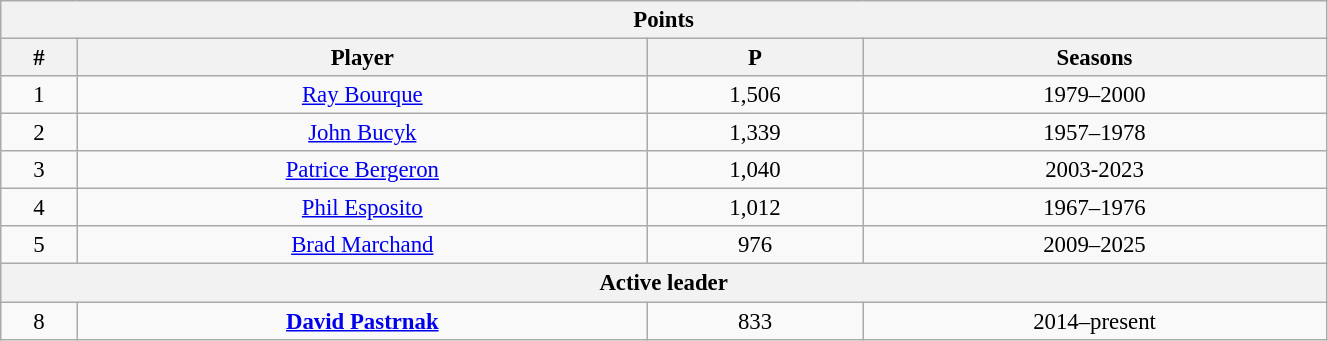<table class="wikitable" style="text-align: center; font-size: 95%" width="70%">
<tr>
<th colspan="4">Points</th>
</tr>
<tr>
<th>#</th>
<th>Player</th>
<th>P</th>
<th>Seasons</th>
</tr>
<tr>
<td>1</td>
<td><a href='#'>Ray Bourque</a></td>
<td>1,506</td>
<td>1979–2000</td>
</tr>
<tr>
<td>2</td>
<td><a href='#'>John Bucyk</a></td>
<td>1,339</td>
<td>1957–1978</td>
</tr>
<tr>
<td>3</td>
<td><a href='#'>Patrice Bergeron</a></td>
<td>1,040</td>
<td>2003-2023</td>
</tr>
<tr>
<td>4</td>
<td><a href='#'>Phil Esposito</a></td>
<td>1,012</td>
<td>1967–1976</td>
</tr>
<tr>
<td>5</td>
<td><a href='#'>Brad Marchand</a></td>
<td>976</td>
<td>2009–2025</td>
</tr>
<tr>
<th colspan="4">Active leader</th>
</tr>
<tr>
<td>8</td>
<td><strong><a href='#'>David Pastrnak</a></strong></td>
<td>833</td>
<td>2014–present</td>
</tr>
</table>
